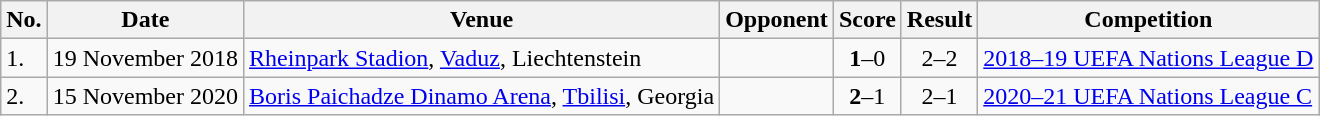<table class="wikitable">
<tr>
<th>No.</th>
<th>Date</th>
<th>Venue</th>
<th>Opponent</th>
<th>Score</th>
<th>Result</th>
<th>Competition</th>
</tr>
<tr>
<td>1.</td>
<td>19 November 2018</td>
<td><a href='#'>Rheinpark Stadion</a>, <a href='#'>Vaduz</a>, Liechtenstein</td>
<td></td>
<td align=center><strong>1</strong>–0</td>
<td align=center>2–2</td>
<td><a href='#'>2018–19 UEFA Nations League D</a></td>
</tr>
<tr>
<td>2.</td>
<td>15 November 2020</td>
<td><a href='#'>Boris Paichadze Dinamo Arena</a>, <a href='#'>Tbilisi</a>, Georgia</td>
<td></td>
<td align=center><strong>2</strong>–1</td>
<td align=center>2–1</td>
<td><a href='#'>2020–21 UEFA Nations League C</a></td>
</tr>
</table>
